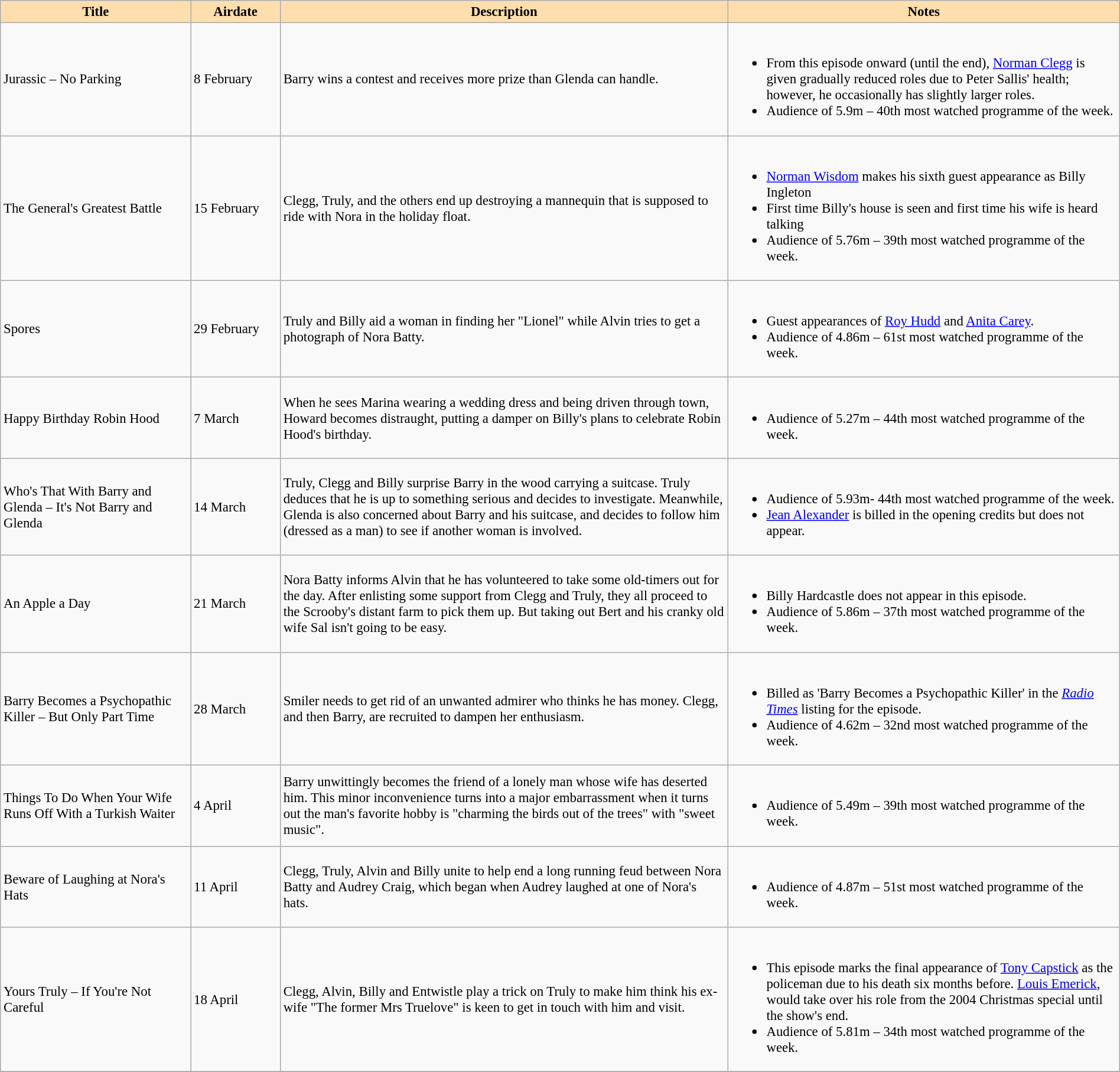<table class="wikitable" width=100% border=1 style="font-size: 95%">
<tr>
<th style="background:#ffdead" width=17%>Title</th>
<th style="background:#ffdead" width=8%>Airdate</th>
<th style="background:#ffdead" width=40%>Description</th>
<th style="background:#ffdead" width=35%>Notes</th>
</tr>
<tr>
<td>Jurassic – No Parking</td>
<td>8 February</td>
<td>Barry wins a contest and receives more prize than Glenda can handle.</td>
<td><br><ul><li>From this episode onward (until the end), <a href='#'>Norman Clegg</a> is given gradually reduced roles due to Peter Sallis' health; however, he occasionally has slightly larger roles.</li><li>Audience of 5.9m – 40th most watched programme of the week.</li></ul></td>
</tr>
<tr>
<td>The General's Greatest Battle</td>
<td>15 February</td>
<td>Clegg, Truly, and the others end up destroying a mannequin that is supposed to ride with Nora in the holiday float.</td>
<td><br><ul><li><a href='#'>Norman Wisdom</a> makes his sixth guest appearance as Billy Ingleton</li><li>First time Billy's house is seen and first time his wife is heard talking</li><li>Audience of 5.76m – 39th most watched programme of the week.</li></ul></td>
</tr>
<tr>
<td>Spores</td>
<td>29 February</td>
<td>Truly and Billy aid a woman in finding her "Lionel" while Alvin tries to get a photograph of Nora Batty.</td>
<td><br><ul><li>Guest appearances of <a href='#'>Roy Hudd</a> and <a href='#'>Anita Carey</a>.</li><li>Audience of 4.86m – 61st most watched programme of the week.</li></ul></td>
</tr>
<tr>
<td>Happy Birthday Robin Hood</td>
<td>7 March</td>
<td>When he sees Marina wearing a wedding dress and being driven through town, Howard becomes distraught, putting a damper on Billy's plans to celebrate Robin Hood's birthday.</td>
<td><br><ul><li>Audience of 5.27m – 44th most watched programme of the week.</li></ul></td>
</tr>
<tr>
<td>Who's That With Barry and Glenda – It's Not Barry and Glenda</td>
<td>14 March</td>
<td>Truly, Clegg and Billy surprise Barry in the wood carrying a suitcase. Truly deduces that he is up to something serious and decides to investigate. Meanwhile, Glenda is also concerned about Barry and his suitcase, and decides to follow him (dressed as a man) to see if another woman is involved.</td>
<td><br><ul><li>Audience of 5.93m- 44th most watched programme of the week.</li><li><a href='#'>Jean Alexander</a> is billed in the opening credits but does not appear.</li></ul></td>
</tr>
<tr>
<td>An Apple a Day</td>
<td>21 March</td>
<td>Nora Batty informs Alvin that he has volunteered to take some old-timers out for the day. After enlisting some support from Clegg and Truly, they all proceed to the Scrooby's distant farm to pick them up. But taking out Bert and his cranky old wife Sal isn't going to be easy.</td>
<td><br><ul><li>Billy Hardcastle does not appear in this episode.</li><li>Audience of 5.86m – 37th most watched programme of the week.</li></ul></td>
</tr>
<tr>
<td>Barry Becomes a Psychopathic Killer – But Only Part Time</td>
<td>28 March</td>
<td>Smiler needs to get rid of an unwanted admirer who thinks he has money. Clegg, and then Barry, are recruited to dampen her enthusiasm.</td>
<td><br><ul><li>Billed as 'Barry Becomes a Psychopathic Killer' in the <em><a href='#'>Radio Times</a></em> listing for the episode.</li><li>Audience of 4.62m – 32nd most watched programme of the week.</li></ul></td>
</tr>
<tr>
<td>Things To Do When Your Wife Runs Off With a Turkish Waiter</td>
<td>4 April</td>
<td>Barry unwittingly becomes the friend of a lonely man whose wife has deserted him. This minor inconvenience turns into a major embarrassment when it turns out the man's favorite hobby is "charming the birds out of the trees" with "sweet music".</td>
<td><br><ul><li>Audience of 5.49m – 39th most watched programme of the week.</li></ul></td>
</tr>
<tr>
<td>Beware of Laughing at Nora's Hats</td>
<td>11 April</td>
<td>Clegg, Truly, Alvin and Billy unite to help end a long running feud between Nora Batty and Audrey Craig, which began when Audrey laughed at one of Nora's hats.</td>
<td><br><ul><li>Audience of 4.87m – 51st most watched programme of the week.</li></ul></td>
</tr>
<tr>
<td>Yours Truly – If You're Not Careful</td>
<td>18 April</td>
<td>Clegg, Alvin, Billy and Entwistle play a trick on Truly to make him think his ex-wife "The former Mrs Truelove" is keen to get in touch with him and visit.</td>
<td><br><ul><li>This episode marks the final appearance of <a href='#'>Tony Capstick</a> as the policeman due to his death six months before. <a href='#'>Louis Emerick</a>, would take over his role from the 2004 Christmas special until the show's end.</li><li>Audience of 5.81m – 34th most watched programme of the week.</li></ul></td>
</tr>
<tr>
</tr>
</table>
